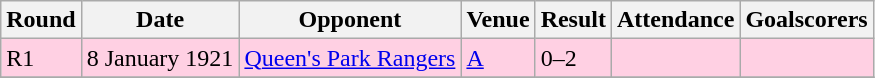<table class="wikitable">
<tr>
<th>Round</th>
<th>Date</th>
<th>Opponent</th>
<th>Venue</th>
<th>Result</th>
<th>Attendance</th>
<th>Goalscorers</th>
</tr>
<tr style="background:#ffd0e3;">
<td>R1</td>
<td>8 January 1921</td>
<td><a href='#'>Queen's Park Rangers</a></td>
<td><a href='#'>A</a></td>
<td>0–2</td>
<td></td>
<td></td>
</tr>
<tr style="background:#ffffdd;">
</tr>
</table>
